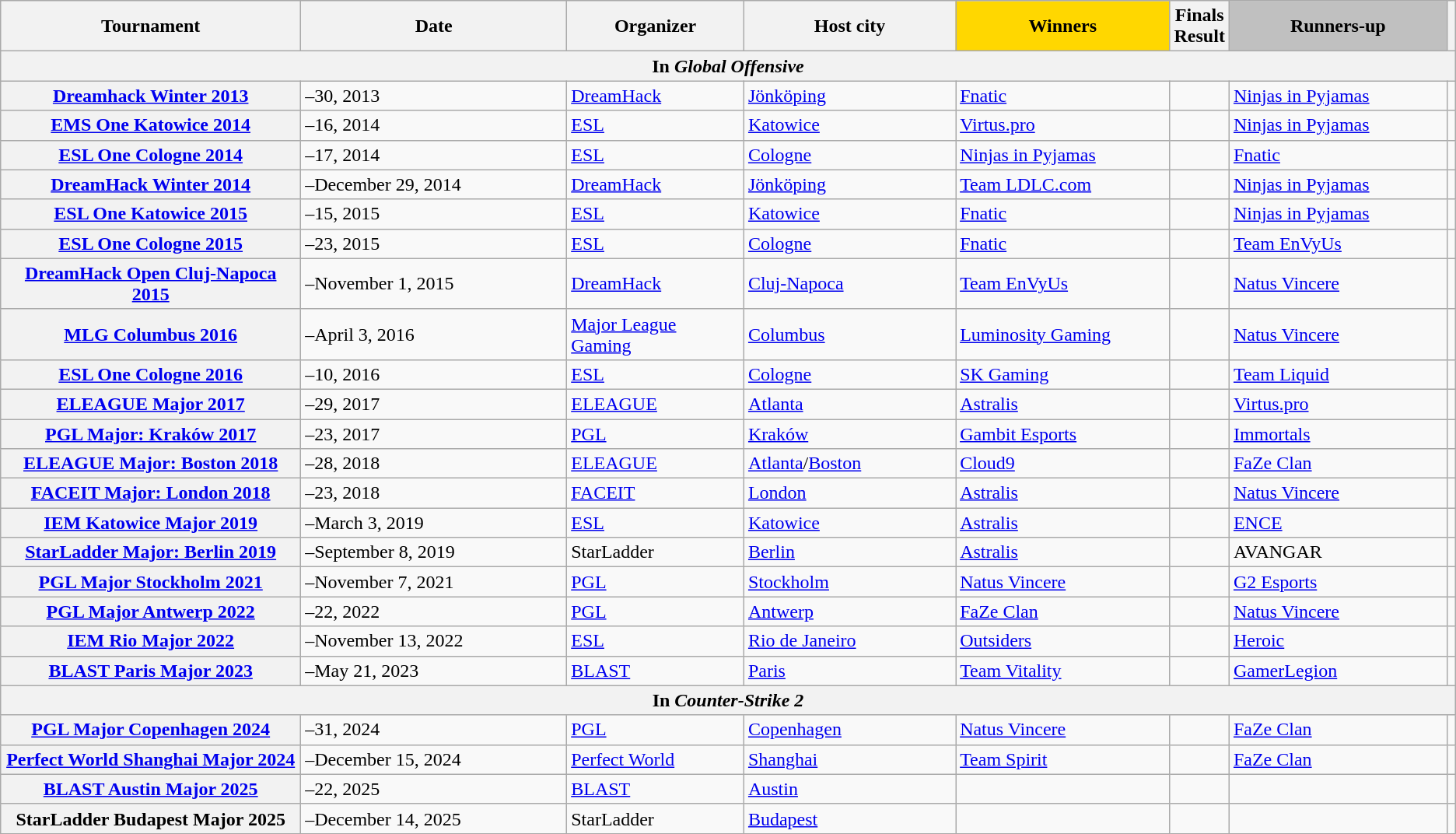<table class="wikitable plainrowheaders" style="text-align:left;">
<tr>
<th scope="col" style="width:18em;">Tournament</th>
<th scope="col" style="width:16em;">Date</th>
<th scope="col" style="width:10em;">Organizer</th>
<th scope="col" style="width:12em;">Host city</th>
<th style="text-align:center; background:gold;" width="200px">Winners</th>
<th>Finals Result</th>
<th style="text-align:center; background:silver;" width="200px">Runners-up</th>
<th scope=col class="unsortable"></th>
</tr>
<tr>
<th scope="row" style="text-align: center;" colspan="8">In <em>Global Offensive</em></th>
</tr>
<tr>
<th scope="row"><a href='#'>Dreamhack Winter 2013</a></th>
<td>–30, 2013</td>
<td><a href='#'>DreamHack</a></td>
<td><a href='#'>Jönköping</a></td>
<td><a href='#'>Fnatic</a></td>
<td></td>
<td><a href='#'>Ninjas in Pyjamas</a></td>
<td style="text-align: center;"></td>
</tr>
<tr>
<th scope="row"><a href='#'>EMS One Katowice 2014</a></th>
<td>–16, 2014</td>
<td><a href='#'>ESL</a></td>
<td><a href='#'>Katowice</a></td>
<td><a href='#'>Virtus.pro</a></td>
<td></td>
<td><a href='#'>Ninjas in Pyjamas</a></td>
<td style="text-align: center;"></td>
</tr>
<tr>
<th scope="row"><a href='#'>ESL One Cologne 2014</a></th>
<td>–17, 2014</td>
<td><a href='#'>ESL</a></td>
<td><a href='#'>Cologne</a></td>
<td><a href='#'>Ninjas in Pyjamas</a></td>
<td></td>
<td><a href='#'>Fnatic</a></td>
<td style="text-align: center;"></td>
</tr>
<tr>
<th scope="row"><a href='#'>DreamHack Winter 2014</a></th>
<td>–December 29, 2014</td>
<td><a href='#'>DreamHack</a></td>
<td><a href='#'>Jönköping</a></td>
<td><a href='#'>Team LDLC.com</a></td>
<td></td>
<td><a href='#'>Ninjas in Pyjamas</a></td>
<td style="text-align: center;"></td>
</tr>
<tr>
<th scope="row"><a href='#'>ESL One Katowice 2015</a></th>
<td>–15, 2015</td>
<td><a href='#'>ESL</a></td>
<td><a href='#'>Katowice</a></td>
<td><a href='#'>Fnatic</a></td>
<td></td>
<td><a href='#'>Ninjas in Pyjamas</a></td>
<td style="text-align: center;"></td>
</tr>
<tr>
<th scope="row"><a href='#'>ESL One Cologne 2015</a></th>
<td>–23, 2015</td>
<td><a href='#'>ESL</a></td>
<td><a href='#'>Cologne</a></td>
<td><a href='#'>Fnatic</a></td>
<td></td>
<td><a href='#'>Team EnVyUs</a></td>
<td style="text-align: center;"></td>
</tr>
<tr>
<th scope="row"><a href='#'>DreamHack Open Cluj-Napoca 2015</a></th>
<td>–November 1, 2015</td>
<td><a href='#'>DreamHack</a></td>
<td><a href='#'>Cluj-Napoca</a></td>
<td><a href='#'>Team EnVyUs</a></td>
<td></td>
<td><a href='#'>Natus Vincere</a></td>
<td style="text-align: center;"></td>
</tr>
<tr>
<th scope="row"><a href='#'>MLG Columbus 2016</a></th>
<td>–April 3, 2016</td>
<td><a href='#'>Major League Gaming</a></td>
<td><a href='#'>Columbus</a></td>
<td><a href='#'>Luminosity Gaming</a></td>
<td></td>
<td><a href='#'>Natus Vincere</a></td>
<td style="text-align: center;"></td>
</tr>
<tr>
<th scope="row"><a href='#'>ESL One Cologne 2016</a></th>
<td>–10, 2016</td>
<td><a href='#'>ESL</a></td>
<td><a href='#'>Cologne</a></td>
<td><a href='#'>SK Gaming</a></td>
<td></td>
<td><a href='#'>Team Liquid</a></td>
<td style="text-align: center;"></td>
</tr>
<tr>
<th scope="row"><a href='#'>ELEAGUE Major 2017</a></th>
<td>–29, 2017</td>
<td><a href='#'>ELEAGUE</a></td>
<td><a href='#'>Atlanta</a></td>
<td><a href='#'>Astralis</a></td>
<td></td>
<td><a href='#'>Virtus.pro</a></td>
<td style="text-align: center;"></td>
</tr>
<tr>
<th scope="row"><a href='#'>PGL Major: Kraków 2017</a></th>
<td>–23, 2017</td>
<td><a href='#'>PGL</a></td>
<td><a href='#'>Kraków</a></td>
<td><a href='#'>Gambit Esports</a></td>
<td></td>
<td><a href='#'>Immortals</a></td>
<td style="text-align: center;"></td>
</tr>
<tr>
<th scope="row"><a href='#'>ELEAGUE Major: Boston 2018</a></th>
<td>–28, 2018</td>
<td><a href='#'>ELEAGUE</a></td>
<td><a href='#'>Atlanta</a>/<a href='#'>Boston</a></td>
<td><a href='#'>Cloud9</a></td>
<td></td>
<td><a href='#'>FaZe Clan</a></td>
<td style="text-align: center;"></td>
</tr>
<tr>
<th scope="row"><a href='#'>FACEIT Major: London 2018</a></th>
<td>–23, 2018</td>
<td><a href='#'>FACEIT</a></td>
<td><a href='#'>London</a></td>
<td><a href='#'>Astralis</a></td>
<td></td>
<td><a href='#'>Natus Vincere</a></td>
<td style="text-align: center;"></td>
</tr>
<tr>
<th scope="row"><a href='#'>IEM Katowice Major 2019</a></th>
<td>–March 3, 2019</td>
<td><a href='#'>ESL</a></td>
<td><a href='#'>Katowice</a></td>
<td><a href='#'>Astralis</a></td>
<td></td>
<td><a href='#'>ENCE</a></td>
<td style="text-align: center;"></td>
</tr>
<tr>
<th scope="row"><a href='#'>StarLadder Major: Berlin 2019</a></th>
<td>–September 8, 2019</td>
<td>StarLadder</td>
<td><a href='#'>Berlin</a></td>
<td><a href='#'>Astralis</a></td>
<td></td>
<td>AVANGAR</td>
<td style="text-align: center;"></td>
</tr>
<tr>
<th scope="row"><a href='#'>PGL Major Stockholm 2021</a></th>
<td>–November 7, 2021</td>
<td><a href='#'>PGL</a></td>
<td><a href='#'>Stockholm</a></td>
<td><a href='#'>Natus Vincere</a></td>
<td></td>
<td><a href='#'>G2 Esports</a></td>
<td style="text-align: center;"></td>
</tr>
<tr>
<th scope="row"><a href='#'>PGL Major Antwerp 2022</a></th>
<td>–22, 2022</td>
<td><a href='#'>PGL</a></td>
<td><a href='#'>Antwerp</a></td>
<td><a href='#'>FaZe Clan</a></td>
<td></td>
<td><a href='#'>Natus Vincere</a></td>
<td style="text-align: center;"></td>
</tr>
<tr>
<th scope="row"><a href='#'>IEM Rio Major 2022</a></th>
<td>–November 13, 2022</td>
<td><a href='#'>ESL</a></td>
<td><a href='#'>Rio de Janeiro</a></td>
<td><a href='#'>Outsiders</a></td>
<td></td>
<td><a href='#'>Heroic</a></td>
<td style="text-align: center;"></td>
</tr>
<tr>
<th scope="row"><a href='#'>BLAST Paris Major 2023</a></th>
<td>–May 21, 2023</td>
<td><a href='#'>BLAST</a></td>
<td><a href='#'>Paris</a></td>
<td><a href='#'>Team Vitality</a></td>
<td></td>
<td><a href='#'>GamerLegion</a></td>
<td style="text-align: center;"></td>
</tr>
<tr>
<th scope="row" style="text-align: center;" colspan="8">In <em>Counter-Strike 2</em></th>
</tr>
<tr>
<th scope="row"><a href='#'>PGL Major Copenhagen 2024</a></th>
<td>–31, 2024</td>
<td><a href='#'>PGL</a></td>
<td><a href='#'>Copenhagen</a></td>
<td><a href='#'>Natus Vincere</a></td>
<td></td>
<td><a href='#'>FaZe Clan</a></td>
<td style="text-align: center;"></td>
</tr>
<tr>
<th scope="row"><a href='#'>Perfect World Shanghai Major 2024</a></th>
<td>–December 15, 2024</td>
<td><a href='#'>Perfect World</a></td>
<td><a href='#'>Shanghai</a></td>
<td><a href='#'>Team Spirit</a></td>
<td></td>
<td><a href='#'>FaZe Clan</a></td>
<td style="text-align: center;"></td>
</tr>
<tr>
<th scope="row"><a href='#'>BLAST Austin Major 2025</a></th>
<td>–22, 2025</td>
<td><a href='#'>BLAST</a></td>
<td><a href='#'>Austin</a></td>
<td></td>
<td></td>
<td></td>
<td style="text-align: center;"></td>
</tr>
<tr>
<th scope="row">StarLadder Budapest Major 2025</th>
<td>–December 14, 2025</td>
<td>StarLadder</td>
<td><a href='#'>Budapest</a></td>
<td></td>
<td></td>
<td></td>
<td style="text-align: center;"></td>
</tr>
</table>
